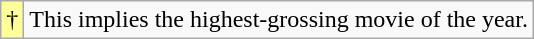<table class="wikitable">
<tr>
<td style="background-color:#FFFF99">†</td>
<td>This implies the highest-grossing movie of the year.</td>
</tr>
</table>
